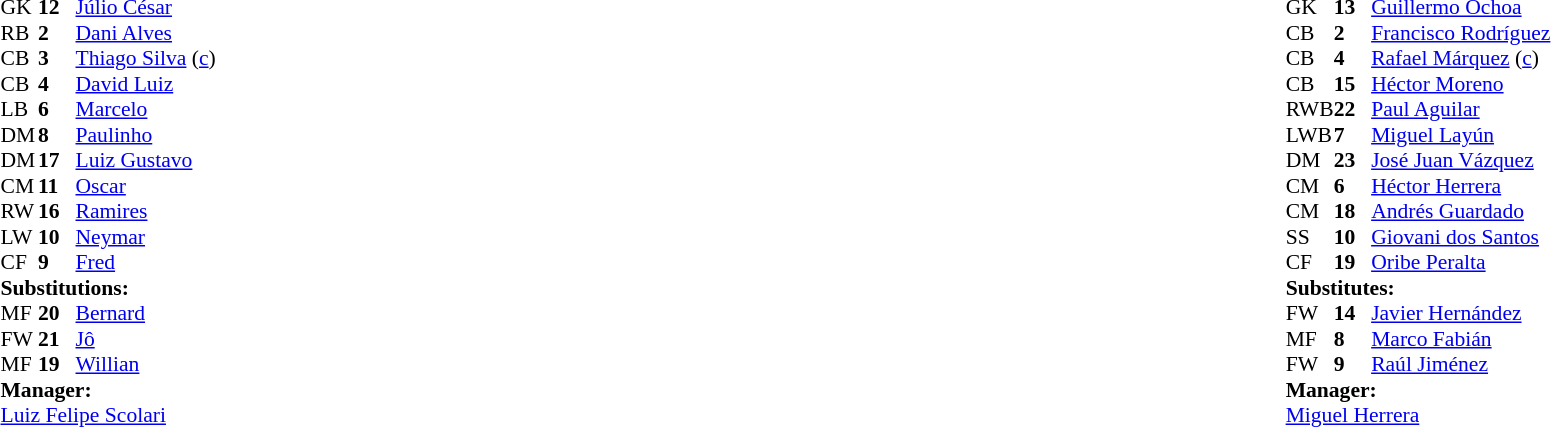<table width="100%">
<tr>
<td valign="top" width="40%"><br><table style="font-size:90%" cellspacing="0" cellpadding="0">
<tr>
<th width=25></th>
<th width=25></th>
</tr>
<tr>
<td>GK</td>
<td><strong>12</strong></td>
<td><a href='#'>Júlio César</a></td>
</tr>
<tr>
<td>RB</td>
<td><strong>2</strong></td>
<td><a href='#'>Dani Alves</a></td>
</tr>
<tr>
<td>CB</td>
<td><strong>3</strong></td>
<td><a href='#'>Thiago Silva</a> (<a href='#'>c</a>)</td>
<td></td>
</tr>
<tr>
<td>CB</td>
<td><strong>4</strong></td>
<td><a href='#'>David Luiz</a></td>
</tr>
<tr>
<td>LB</td>
<td><strong>6</strong></td>
<td><a href='#'>Marcelo</a></td>
</tr>
<tr>
<td>DM</td>
<td><strong>8</strong></td>
<td><a href='#'>Paulinho</a></td>
</tr>
<tr>
<td>DM</td>
<td><strong>17</strong></td>
<td><a href='#'>Luiz Gustavo</a></td>
</tr>
<tr>
<td>CM</td>
<td><strong>11</strong></td>
<td><a href='#'>Oscar</a></td>
<td></td>
<td></td>
</tr>
<tr>
<td>RW</td>
<td><strong>16</strong></td>
<td><a href='#'>Ramires</a></td>
<td></td>
<td></td>
</tr>
<tr>
<td>LW</td>
<td><strong>10</strong></td>
<td><a href='#'>Neymar</a></td>
</tr>
<tr>
<td>CF</td>
<td><strong>9</strong></td>
<td><a href='#'>Fred</a></td>
<td></td>
<td></td>
</tr>
<tr>
<td colspan=3><strong>Substitutions:</strong></td>
</tr>
<tr>
<td>MF</td>
<td><strong>20</strong></td>
<td><a href='#'>Bernard</a></td>
<td></td>
<td></td>
</tr>
<tr>
<td>FW</td>
<td><strong>21</strong></td>
<td><a href='#'>Jô</a></td>
<td></td>
<td></td>
</tr>
<tr>
<td>MF</td>
<td><strong>19</strong></td>
<td><a href='#'>Willian</a></td>
<td></td>
<td></td>
</tr>
<tr>
<td colspan=3><strong>Manager:</strong></td>
</tr>
<tr>
<td colspan=3><a href='#'>Luiz Felipe Scolari</a></td>
</tr>
</table>
</td>
<td valign="top"></td>
<td style="vertical-align:top; width:50%;"><br><table cellspacing="0" cellpadding="0" style="font-size:90%;margin:auto">
<tr>
<th width=25></th>
<th width=25></th>
</tr>
<tr>
<td>GK</td>
<td><strong>13</strong></td>
<td><a href='#'>Guillermo Ochoa</a></td>
</tr>
<tr>
<td>CB</td>
<td><strong>2</strong></td>
<td><a href='#'>Francisco Rodríguez</a></td>
</tr>
<tr>
<td>CB</td>
<td><strong>4</strong></td>
<td><a href='#'>Rafael Márquez</a> (<a href='#'>c</a>)</td>
</tr>
<tr>
<td>CB</td>
<td><strong>15</strong></td>
<td><a href='#'>Héctor Moreno</a></td>
</tr>
<tr>
<td>RWB</td>
<td><strong>22</strong></td>
<td><a href='#'>Paul Aguilar</a></td>
<td></td>
</tr>
<tr>
<td>LWB</td>
<td><strong>7</strong></td>
<td><a href='#'>Miguel Layún</a></td>
</tr>
<tr>
<td>DM</td>
<td><strong>23</strong></td>
<td><a href='#'>José Juan Vázquez</a></td>
<td></td>
</tr>
<tr>
<td>CM</td>
<td><strong>6</strong></td>
<td><a href='#'>Héctor Herrera</a></td>
<td></td>
<td></td>
</tr>
<tr>
<td>CM</td>
<td><strong>18</strong></td>
<td><a href='#'>Andrés Guardado</a></td>
</tr>
<tr>
<td>SS</td>
<td><strong>10</strong></td>
<td><a href='#'>Giovani dos Santos</a></td>
<td></td>
<td></td>
</tr>
<tr>
<td>CF</td>
<td><strong>19</strong></td>
<td><a href='#'>Oribe Peralta</a></td>
<td></td>
<td></td>
</tr>
<tr>
<td colspan=3><strong>Substitutes:</strong></td>
</tr>
<tr>
<td>FW</td>
<td><strong>14</strong></td>
<td><a href='#'>Javier Hernández</a></td>
<td></td>
<td></td>
</tr>
<tr>
<td>MF</td>
<td><strong>8</strong></td>
<td><a href='#'>Marco Fabián</a></td>
<td></td>
<td></td>
</tr>
<tr>
<td>FW</td>
<td><strong>9</strong></td>
<td><a href='#'>Raúl Jiménez</a></td>
<td></td>
<td></td>
</tr>
<tr>
<td colspan=3><strong>Manager:</strong></td>
</tr>
<tr>
<td colspan=3><a href='#'>Miguel Herrera</a></td>
</tr>
</table>
</td>
</tr>
</table>
